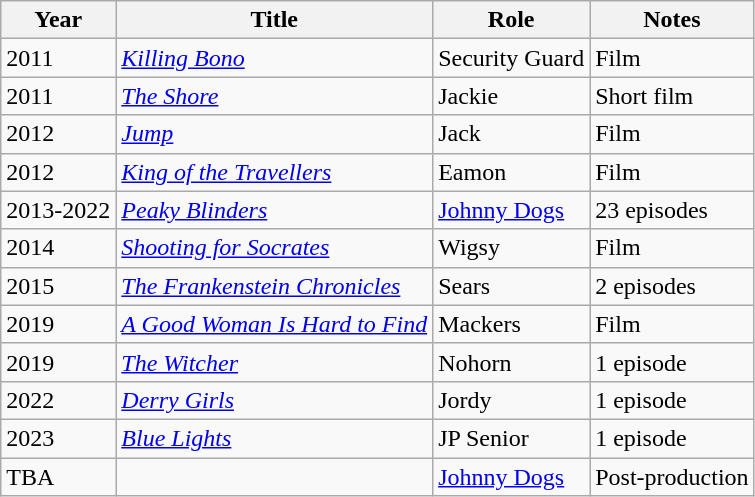<table class="wikitable sortable">
<tr>
<th>Year</th>
<th>Title</th>
<th>Role</th>
<th class="unsortable">Notes</th>
</tr>
<tr>
<td>2011</td>
<td><em><a href='#'>Killing Bono</a></em></td>
<td>Security Guard</td>
<td>Film</td>
</tr>
<tr>
<td>2011</td>
<td><em><a href='#'>The Shore</a></em></td>
<td>Jackie</td>
<td>Short film</td>
</tr>
<tr>
<td>2012</td>
<td><em><a href='#'>Jump</a></em></td>
<td>Jack</td>
<td>Film</td>
</tr>
<tr>
<td>2012</td>
<td><em><a href='#'>King of the Travellers</a></em></td>
<td>Eamon</td>
<td>Film</td>
</tr>
<tr>
<td>2013-2022</td>
<td><em><a href='#'>Peaky Blinders</a></em></td>
<td><a href='#'>Johnny Dogs</a></td>
<td>23 episodes</td>
</tr>
<tr>
<td>2014</td>
<td><em><a href='#'>Shooting for Socrates</a></em></td>
<td>Wigsy</td>
<td>Film</td>
</tr>
<tr>
<td>2015</td>
<td><em><a href='#'>The Frankenstein Chronicles</a></em></td>
<td>Sears</td>
<td>2 episodes</td>
</tr>
<tr>
<td>2019</td>
<td><em><a href='#'>A Good Woman Is Hard to Find</a></em></td>
<td>Mackers</td>
<td>Film</td>
</tr>
<tr>
<td>2019</td>
<td><em><a href='#'>The Witcher</a></em></td>
<td>Nohorn</td>
<td>1 episode</td>
</tr>
<tr>
<td>2022</td>
<td><em><a href='#'>Derry Girls</a></em></td>
<td>Jordy</td>
<td>1 episode</td>
</tr>
<tr>
<td>2023</td>
<td><em><a href='#'>Blue Lights</a></em></td>
<td>JP Senior</td>
<td>1 episode</td>
</tr>
<tr>
<td>TBA</td>
<td></td>
<td><a href='#'>Johnny Dogs</a></td>
<td>Post-production</td>
</tr>
</table>
